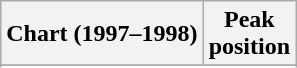<table class="wikitable sortable">
<tr>
<th align="left">Chart (1997–1998)</th>
<th align="center">Peak<br>position</th>
</tr>
<tr>
</tr>
<tr>
</tr>
</table>
